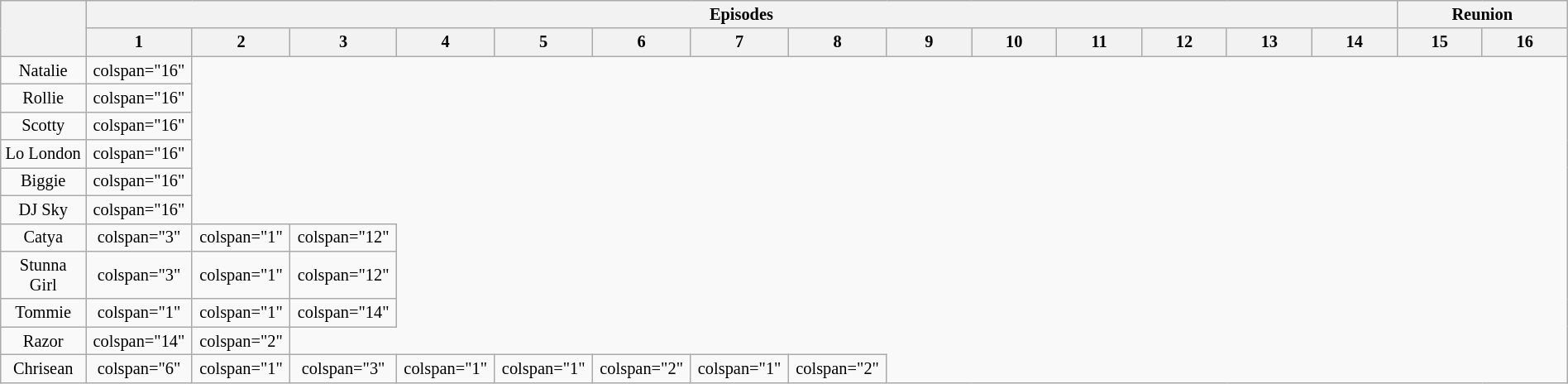<table class="wikitable plainrowheaders" style="text-align:center; font-size:85%; width:100%">
<tr>
<th scope="col" rowspan="2" style="width:5%;"></th>
<th scope="col" colspan="14">Episodes</th>
<th scope="col" colspan="3">Reunion</th>
</tr>
<tr>
<th style="width:5%;">1</th>
<th style="width:5%;">2</th>
<th style="width:5%;">3</th>
<th style="width:5%;">4</th>
<th style="width:5%;">5</th>
<th style="width:5%;">6</th>
<th style="width:5%;">7</th>
<th style="width:5%;">8</th>
<th style="width:5%;">9</th>
<th style="width:5%;">10</th>
<th style="width:5%;">11</th>
<th style="width:5%;">12</th>
<th style="width:5%;">13</th>
<th style="width:5%;">14</th>
<th style="width:5%;">15</th>
<th style="width:5%;">16</th>
</tr>
<tr>
<td scope="row">Natalie</td>
<td>colspan="16" </td>
</tr>
<tr>
<td scope="row">Rollie</td>
<td>colspan="16" </td>
</tr>
<tr>
<td scope="row">Scotty</td>
<td>colspan="16" </td>
</tr>
<tr>
<td scope="row">Lo London</td>
<td>colspan="16" </td>
</tr>
<tr>
<td scope="row">Biggie</td>
<td>colspan="16" </td>
</tr>
<tr>
<td scope="row">DJ Sky</td>
<td>colspan="16" </td>
</tr>
<tr>
<td scope="row">Catya</td>
<td>colspan="3" </td>
<td>colspan="1" </td>
<td>colspan="12" </td>
</tr>
<tr>
<td scope="row">Stunna Girl</td>
<td>colspan="3" </td>
<td>colspan="1" </td>
<td>colspan="12" </td>
</tr>
<tr>
<td scope="row">Tommie</td>
<td>colspan="1" </td>
<td>colspan="1" </td>
<td>colspan="14" </td>
</tr>
<tr>
<td scope="row">Razor</td>
<td>colspan="14" </td>
<td>colspan="2" </td>
</tr>
<tr>
<td scope="row">Chrisean</td>
<td>colspan="6" </td>
<td>colspan="1" </td>
<td>colspan="3" </td>
<td>colspan="1" </td>
<td>colspan="1" </td>
<td>colspan="2" </td>
<td>colspan="1" </td>
<td>colspan="2" </td>
</tr>
</table>
